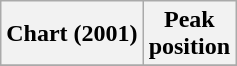<table class="wikitable">
<tr>
<th>Chart (2001)</th>
<th>Peak<br>position</th>
</tr>
<tr>
</tr>
</table>
